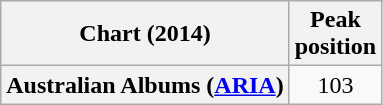<table class="wikitable plainrowheaders">
<tr>
<th scope="col">Chart (2014)</th>
<th scope="col">Peak<br>position</th>
</tr>
<tr>
<th scope="row">Australian Albums (<a href='#'>ARIA</a>)</th>
<td align="center">103</td>
</tr>
</table>
